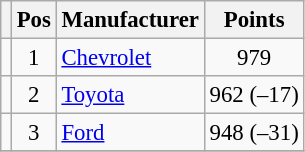<table class="wikitable" style="font-size: 95%;">
<tr>
<th></th>
<th>Pos</th>
<th>Manufacturer</th>
<th>Points</th>
</tr>
<tr>
<td align="left"></td>
<td style="text-align:center;">1</td>
<td><a href='#'>Chevrolet</a></td>
<td style="text-align:center;">979</td>
</tr>
<tr>
<td align="left"></td>
<td style="text-align:center;">2</td>
<td><a href='#'>Toyota</a></td>
<td style="text-align:center;">962 (–17)</td>
</tr>
<tr>
<td align="left"></td>
<td style="text-align:center;">3</td>
<td><a href='#'>Ford</a></td>
<td style="text-align:center;">948 (–31)</td>
</tr>
<tr class="sortbottom">
</tr>
</table>
